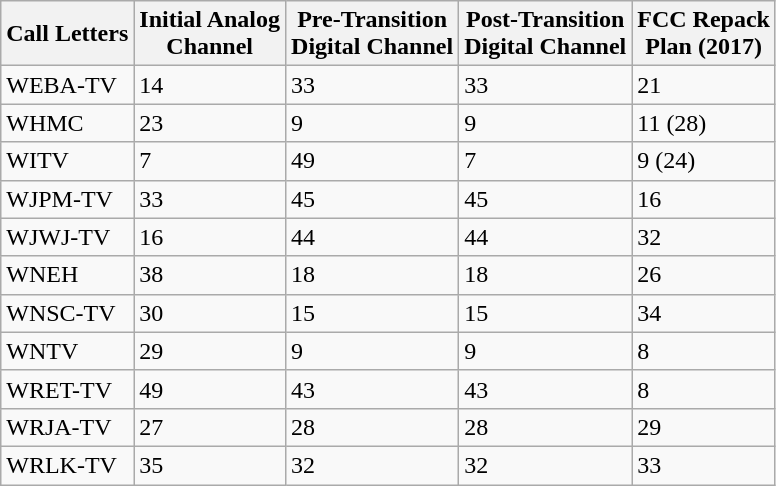<table class="sortable wikitable">
<tr>
<th>Call Letters</th>
<th>Initial Analog<br>Channel</th>
<th>Pre-Transition<br>Digital Channel</th>
<th>Post-Transition<br>Digital Channel</th>
<th>FCC Repack<br>Plan (2017)</th>
</tr>
<tr>
<td>WEBA-TV</td>
<td>14</td>
<td>33</td>
<td>33</td>
<td>21</td>
</tr>
<tr>
<td>WHMC</td>
<td>23</td>
<td>9</td>
<td>9</td>
<td>11 (28)</td>
</tr>
<tr>
<td>WITV</td>
<td>7</td>
<td>49</td>
<td>7</td>
<td>9 (24)</td>
</tr>
<tr>
<td>WJPM-TV</td>
<td>33</td>
<td>45</td>
<td>45</td>
<td>16</td>
</tr>
<tr>
<td>WJWJ-TV</td>
<td>16</td>
<td>44</td>
<td>44</td>
<td>32</td>
</tr>
<tr>
<td>WNEH</td>
<td>38</td>
<td>18</td>
<td>18</td>
<td>26</td>
</tr>
<tr>
<td>WNSC-TV</td>
<td>30</td>
<td>15</td>
<td>15</td>
<td>34</td>
</tr>
<tr>
<td>WNTV</td>
<td>29</td>
<td>9</td>
<td>9</td>
<td>8</td>
</tr>
<tr>
<td>WRET-TV</td>
<td>49</td>
<td>43</td>
<td>43</td>
<td>8 </td>
</tr>
<tr>
<td>WRJA-TV</td>
<td>27</td>
<td>28</td>
<td>28</td>
<td>29</td>
</tr>
<tr>
<td>WRLK-TV</td>
<td>35</td>
<td>32</td>
<td>32</td>
<td>33</td>
</tr>
</table>
